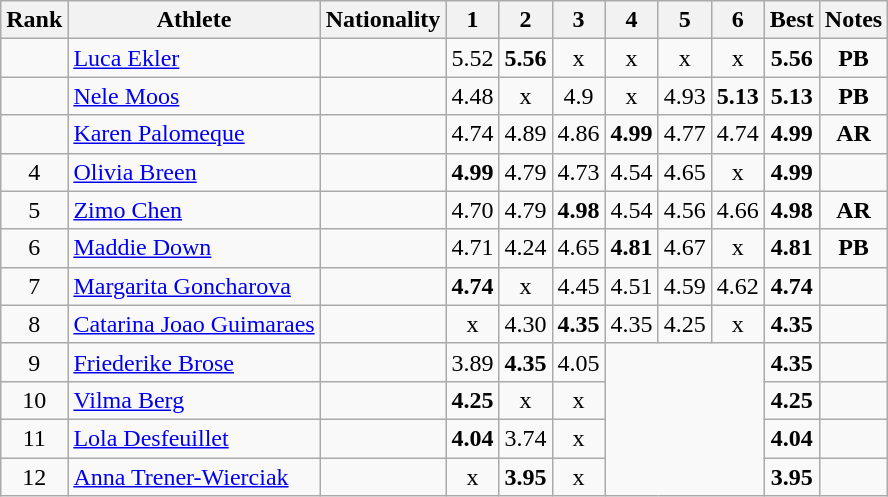<table class="wikitable sortable" style="text-align:center">
<tr>
<th>Rank</th>
<th>Athlete</th>
<th>Nationality</th>
<th>1</th>
<th>2</th>
<th>3</th>
<th>4</th>
<th>5</th>
<th>6</th>
<th>Best</th>
<th>Notes</th>
</tr>
<tr>
<td></td>
<td align=left><a href='#'>Luca Ekler</a></td>
<td align=left></td>
<td>5.52</td>
<td><strong>5.56</strong></td>
<td>x</td>
<td>x</td>
<td>x</td>
<td>x</td>
<td><strong>5.56</strong></td>
<td><strong>PB</strong></td>
</tr>
<tr>
<td></td>
<td align=left><a href='#'>Nele Moos</a></td>
<td align=left></td>
<td>4.48</td>
<td>x</td>
<td>4.9</td>
<td>x</td>
<td>4.93</td>
<td><strong>5.13</strong></td>
<td><strong>5.13</strong></td>
<td><strong>PB</strong></td>
</tr>
<tr>
<td></td>
<td align=left><a href='#'>Karen Palomeque</a></td>
<td align="left"></td>
<td>4.74</td>
<td>4.89</td>
<td>4.86</td>
<td><strong>4.99</strong></td>
<td>4.77</td>
<td>4.74</td>
<td><strong>4.99</strong></td>
<td><strong>AR</strong></td>
</tr>
<tr>
<td>4</td>
<td align=left><a href='#'>Olivia Breen</a></td>
<td align=left></td>
<td><strong>4.99</strong></td>
<td>4.79</td>
<td>4.73</td>
<td>4.54</td>
<td>4.65</td>
<td>x</td>
<td><strong>4.99</strong></td>
<td></td>
</tr>
<tr>
<td>5</td>
<td align=left><a href='#'>Zimo Chen</a></td>
<td align="left"></td>
<td>4.70</td>
<td>4.79</td>
<td><strong>4.98</strong></td>
<td>4.54</td>
<td>4.56</td>
<td>4.66</td>
<td><strong>4.98</strong></td>
<td><strong>AR</strong></td>
</tr>
<tr>
<td>6</td>
<td align=left><a href='#'>Maddie Down</a></td>
<td align=left></td>
<td>4.71</td>
<td>4.24</td>
<td>4.65</td>
<td><strong>4.81</strong></td>
<td>4.67</td>
<td>x</td>
<td><strong>4.81</strong></td>
<td><strong>PB</strong></td>
</tr>
<tr>
<td>7</td>
<td align=left><a href='#'>Margarita Goncharova</a></td>
<td align=left></td>
<td><strong>4.74</strong></td>
<td>x</td>
<td>4.45</td>
<td>4.51</td>
<td>4.59</td>
<td>4.62</td>
<td><strong>4.74</strong></td>
<td></td>
</tr>
<tr>
<td>8</td>
<td align=left><a href='#'>Catarina Joao Guimaraes</a></td>
<td align=left></td>
<td>x</td>
<td>4.30</td>
<td><strong>4.35</strong></td>
<td>4.35</td>
<td>4.25</td>
<td>x</td>
<td><strong>4.35</strong></td>
<td></td>
</tr>
<tr>
<td>9</td>
<td align=left><a href='#'>Friederike Brose</a></td>
<td align=left></td>
<td>3.89</td>
<td><strong>4.35</strong></td>
<td>4.05</td>
<td colspan="3" rowspan="4"></td>
<td><strong>4.35</strong></td>
<td></td>
</tr>
<tr>
<td>10</td>
<td align=left><a href='#'>Vilma Berg</a></td>
<td align=left></td>
<td><strong>4.25</strong></td>
<td>x</td>
<td>x</td>
<td><strong>4.25</strong></td>
<td></td>
</tr>
<tr>
<td>11</td>
<td align=left><a href='#'>Lola Desfeuillet</a></td>
<td align=left></td>
<td><strong>4.04</strong></td>
<td>3.74</td>
<td>x</td>
<td><strong>4.04</strong></td>
<td></td>
</tr>
<tr>
<td>12</td>
<td align=left><a href='#'>Anna Trener-Wierciak</a></td>
<td align=left></td>
<td>x</td>
<td><strong>3.95</strong></td>
<td>x</td>
<td><strong>3.95</strong></td>
<td></td>
</tr>
</table>
